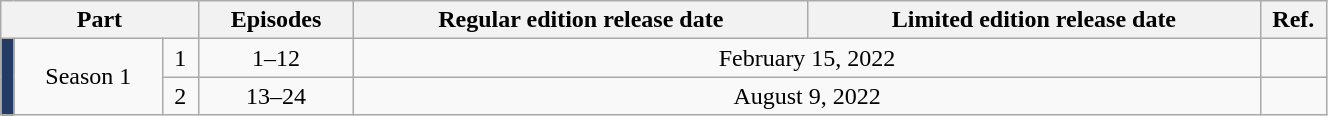<table class="wikitable" style="text-align: center; width: 70%;">
<tr>
<th colspan="3">Part</th>
<th>Episodes</th>
<th>Regular edition release date</th>
<th>Limited edition release date</th>
<th width="5%">Ref.</th>
</tr>
<tr>
<td rowspan="2" width="1%" style="background: #243B64;"></td>
<td rowspan="2">Season 1</td>
<td>1</td>
<td>1–12</td>
<td colspan="2">February 15, 2022</td>
<td></td>
</tr>
<tr>
<td>2</td>
<td>13–24</td>
<td colspan="2">August 9, 2022</td>
<td></td>
</tr>
</table>
